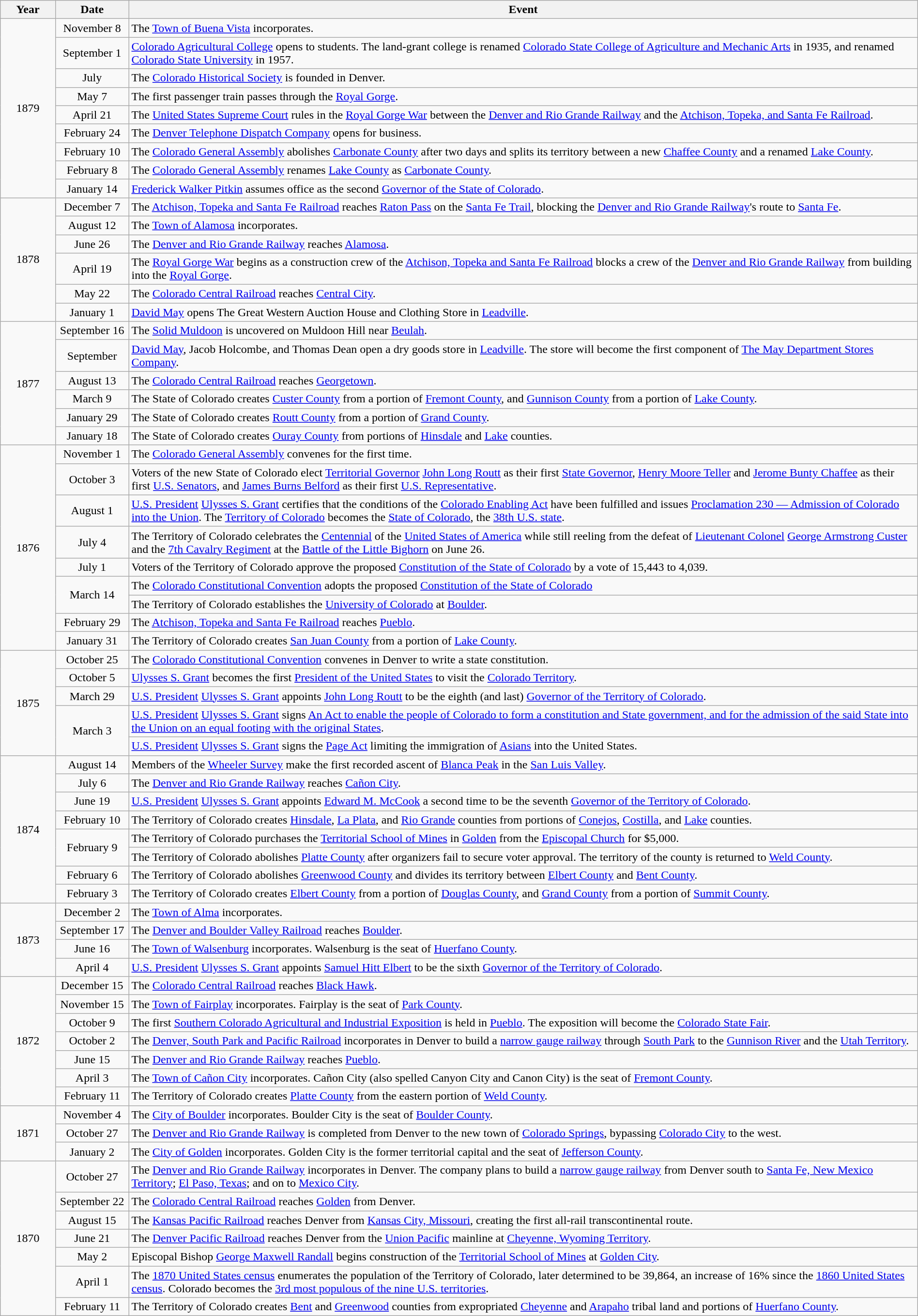<table class="wikitable" style="width:100%;">
<tr>
<th style="width:6%">Year</th>
<th style="width:8%">Date</th>
<th style="width:86%">Event</th>
</tr>
<tr>
<td align=center rowspan=9>1879</td>
<td align=center>November 8</td>
<td>The <a href='#'>Town of Buena Vista</a> incorporates.</td>
</tr>
<tr>
<td align=center>September 1</td>
<td><a href='#'>Colorado Agricultural College</a> opens to students. The land-grant college is renamed <a href='#'>Colorado State College of Agriculture and Mechanic Arts</a> in 1935, and renamed <a href='#'>Colorado State University</a> in 1957.</td>
</tr>
<tr>
<td align=center>July</td>
<td>The <a href='#'>Colorado Historical Society</a> is founded in Denver.</td>
</tr>
<tr>
<td align=center>May 7</td>
<td>The first passenger train passes through the <a href='#'>Royal Gorge</a>.</td>
</tr>
<tr>
<td align=center>April 21</td>
<td>The <a href='#'>United States Supreme Court</a> rules in the <a href='#'>Royal Gorge War</a> between the <a href='#'>Denver and Rio Grande Railway</a> and the <a href='#'>Atchison, Topeka, and Santa Fe Railroad</a>.</td>
</tr>
<tr>
<td align=center>February 24</td>
<td>The <a href='#'>Denver Telephone Dispatch Company</a> opens for business.</td>
</tr>
<tr>
<td align=center>February 10</td>
<td>The <a href='#'>Colorado General Assembly</a> abolishes <a href='#'>Carbonate County</a> after two days and splits its territory between a new <a href='#'>Chaffee County</a> and a renamed <a href='#'>Lake County</a>.</td>
</tr>
<tr>
<td align=center>February 8</td>
<td>The <a href='#'>Colorado General Assembly</a> renames <a href='#'>Lake County</a> as <a href='#'>Carbonate County</a>.</td>
</tr>
<tr>
<td align=center>January 14</td>
<td><a href='#'>Frederick Walker Pitkin</a> assumes office as the second <a href='#'>Governor of the State of Colorado</a>.</td>
</tr>
<tr>
<td align=center rowspan=6>1878</td>
<td align=center>December 7</td>
<td>The <a href='#'>Atchison, Topeka and Santa Fe Railroad</a> reaches <a href='#'>Raton Pass</a> on the <a href='#'>Santa Fe Trail</a>, blocking the <a href='#'>Denver and Rio Grande Railway</a>'s route to <a href='#'>Santa Fe</a>.</td>
</tr>
<tr>
<td align=center>August 12</td>
<td>The <a href='#'>Town of Alamosa</a> incorporates.</td>
</tr>
<tr>
<td align=center>June 26</td>
<td>The <a href='#'>Denver and Rio Grande Railway</a> reaches <a href='#'>Alamosa</a>.</td>
</tr>
<tr>
<td align=center>April 19</td>
<td>The <a href='#'>Royal Gorge War</a> begins as a construction crew of the <a href='#'>Atchison, Topeka and Santa Fe Railroad</a> blocks a crew of the <a href='#'>Denver and Rio Grande Railway</a> from building into the <a href='#'>Royal Gorge</a>.</td>
</tr>
<tr>
<td align=center>May 22</td>
<td>The <a href='#'>Colorado Central Railroad</a> reaches <a href='#'>Central City</a>.</td>
</tr>
<tr>
<td align=center>January 1</td>
<td><a href='#'>David May</a> opens The Great Western Auction House and Clothing Store in <a href='#'>Leadville</a>.</td>
</tr>
<tr>
<td align=center rowspan=6>1877</td>
<td align=center>September 16</td>
<td>The <a href='#'>Solid Muldoon</a> is uncovered on Muldoon Hill near <a href='#'>Beulah</a>.</td>
</tr>
<tr>
<td align=center>September</td>
<td><a href='#'>David May</a>, Jacob Holcombe, and Thomas Dean open a dry goods store in <a href='#'>Leadville</a>. The store will become the first component of <a href='#'>The May Department Stores Company</a>.</td>
</tr>
<tr>
<td align=center>August 13</td>
<td>The <a href='#'>Colorado Central Railroad</a> reaches <a href='#'>Georgetown</a>.</td>
</tr>
<tr>
<td align=center>March 9</td>
<td>The State of Colorado creates <a href='#'>Custer County</a> from a portion of <a href='#'>Fremont County</a>, and <a href='#'>Gunnison County</a> from a portion of <a href='#'>Lake County</a>.</td>
</tr>
<tr>
<td align=center>January 29</td>
<td>The State of Colorado creates <a href='#'>Routt County</a> from a portion of <a href='#'>Grand County</a>.</td>
</tr>
<tr>
<td align=center>January 18</td>
<td>The State of Colorado creates <a href='#'>Ouray County</a> from portions of <a href='#'>Hinsdale</a> and <a href='#'>Lake</a> counties.</td>
</tr>
<tr>
<td align=center rowspan=9>1876</td>
<td align=center>November 1</td>
<td>The <a href='#'>Colorado General Assembly</a> convenes for the first time.</td>
</tr>
<tr>
<td align=center>October 3</td>
<td>Voters of the new State of Colorado elect <a href='#'>Territorial Governor</a> <a href='#'>John Long Routt</a> as their first <a href='#'>State Governor</a>, <a href='#'>Henry Moore Teller</a> and <a href='#'>Jerome Bunty Chaffee</a> as their first <a href='#'>U.S. Senators</a>, and <a href='#'>James Burns Belford</a> as their first <a href='#'>U.S. Representative</a>.</td>
</tr>
<tr>
<td align=center>August 1</td>
<td><a href='#'>U.S. President</a> <a href='#'>Ulysses S. Grant</a> certifies that the conditions of the <a href='#'>Colorado Enabling Act</a> have been fulfilled and issues <a href='#'>Proclamation 230 — Admission of Colorado into the Union</a>. The <a href='#'>Territory of Colorado</a> becomes the <a href='#'>State of Colorado</a>, the <a href='#'>38th U.S. state</a>.</td>
</tr>
<tr>
<td align=center>July 4</td>
<td>The Territory of Colorado celebrates the <a href='#'>Centennial</a> of the <a href='#'>United States of America</a> while still reeling from the defeat of <a href='#'>Lieutenant Colonel</a> <a href='#'>George Armstrong Custer</a> and the <a href='#'>7th Cavalry Regiment</a> at the <a href='#'>Battle of the Little Bighorn</a> on June 26.</td>
</tr>
<tr>
<td align=center>July 1</td>
<td>Voters of the Territory of Colorado approve the proposed <a href='#'>Constitution of the State of Colorado</a> by a vote of 15,443 to 4,039.</td>
</tr>
<tr>
<td align=center rowspan=2>March 14</td>
<td>The <a href='#'>Colorado Constitutional Convention</a> adopts the proposed <a href='#'>Constitution of the State of Colorado</a></td>
</tr>
<tr>
<td>The Territory of Colorado establishes the <a href='#'>University of Colorado</a> at <a href='#'>Boulder</a>.</td>
</tr>
<tr>
<td align=center>February 29</td>
<td>The <a href='#'>Atchison, Topeka and Santa Fe Railroad</a> reaches <a href='#'>Pueblo</a>.</td>
</tr>
<tr>
<td align=center>January 31</td>
<td>The Territory of Colorado creates <a href='#'>San Juan County</a> from a portion of <a href='#'>Lake County</a>.</td>
</tr>
<tr>
<td align=center rowspan=5>1875</td>
<td align=center>October 25</td>
<td>The <a href='#'>Colorado Constitutional Convention</a> convenes in Denver to write a state constitution.</td>
</tr>
<tr>
<td align=center>October 5</td>
<td><a href='#'>Ulysses S. Grant</a> becomes the first <a href='#'>President of the United States</a> to visit the <a href='#'>Colorado Territory</a>.</td>
</tr>
<tr>
<td align=center>March 29</td>
<td><a href='#'>U.S. President</a> <a href='#'>Ulysses S. Grant</a> appoints <a href='#'>John Long Routt</a> to be the eighth (and last) <a href='#'>Governor of the Territory of Colorado</a>.</td>
</tr>
<tr>
<td align=center rowspan=2>March 3</td>
<td><a href='#'>U.S. President</a> <a href='#'>Ulysses S. Grant</a> signs <a href='#'>An Act to enable the people of Colorado to form a constitution and State government, and for the admission of the said State into the Union on an equal footing with the original States</a>.</td>
</tr>
<tr>
<td><a href='#'>U.S. President</a> <a href='#'>Ulysses S. Grant</a> signs the <a href='#'>Page Act</a> limiting the immigration of <a href='#'>Asians</a> into the United States.</td>
</tr>
<tr>
<td align=center rowspan=8>1874</td>
<td align=center>August 14</td>
<td>Members of the <a href='#'>Wheeler Survey</a> make the first recorded ascent of <a href='#'>Blanca Peak</a> in the <a href='#'>San Luis Valley</a>.</td>
</tr>
<tr>
<td align=center>July 6</td>
<td>The <a href='#'>Denver and Rio Grande Railway</a> reaches <a href='#'>Cañon City</a>.</td>
</tr>
<tr>
<td align=center>June 19</td>
<td><a href='#'>U.S. President</a> <a href='#'>Ulysses S. Grant</a> appoints <a href='#'>Edward M. McCook</a> a second time to be the seventh <a href='#'>Governor of the Territory of Colorado</a>.</td>
</tr>
<tr>
<td align=center>February 10</td>
<td>The Territory of Colorado creates <a href='#'>Hinsdale</a>, <a href='#'>La Plata</a>, and <a href='#'>Rio Grande</a> counties from portions of <a href='#'>Conejos</a>, <a href='#'>Costilla</a>, and <a href='#'>Lake</a> counties.</td>
</tr>
<tr>
<td align=center rowspan=2>February 9</td>
<td>The Territory of Colorado purchases the <a href='#'>Territorial School of Mines</a> in <a href='#'>Golden</a> from the <a href='#'>Episcopal Church</a> for $5,000.</td>
</tr>
<tr>
<td>The Territory of Colorado abolishes <a href='#'>Platte County</a> after organizers fail to secure voter approval. The territory of the county is returned to <a href='#'>Weld County</a>.</td>
</tr>
<tr>
<td align=center>February 6</td>
<td>The Territory of Colorado abolishes <a href='#'>Greenwood County</a> and divides its territory between <a href='#'>Elbert County</a> and <a href='#'>Bent County</a>.</td>
</tr>
<tr>
<td align=center>February 3</td>
<td>The Territory of Colorado creates <a href='#'>Elbert County</a> from a portion of <a href='#'>Douglas County</a>, and <a href='#'>Grand County</a> from a portion of <a href='#'>Summit County</a>.</td>
</tr>
<tr>
<td align=center rowspan=4>1873</td>
<td align=center>December 2</td>
<td>The <a href='#'>Town of Alma</a> incorporates.</td>
</tr>
<tr>
<td align=center>September 17</td>
<td>The <a href='#'>Denver and Boulder Valley Railroad</a> reaches <a href='#'>Boulder</a>.</td>
</tr>
<tr>
<td align=center>June 16</td>
<td>The <a href='#'>Town of Walsenburg</a> incorporates.  Walsenburg is the seat of <a href='#'>Huerfano County</a>.</td>
</tr>
<tr>
<td align=center>April 4</td>
<td><a href='#'>U.S. President</a> <a href='#'>Ulysses S. Grant</a> appoints <a href='#'>Samuel Hitt Elbert</a> to be the sixth <a href='#'>Governor of the Territory of Colorado</a>.</td>
</tr>
<tr>
<td align=center rowspan=7>1872</td>
<td align=center>December 15</td>
<td>The <a href='#'>Colorado Central Railroad</a> reaches <a href='#'>Black Hawk</a>.</td>
</tr>
<tr>
<td align=center>November 15</td>
<td>The <a href='#'>Town of Fairplay</a> incorporates.  Fairplay is the seat of <a href='#'>Park County</a>.</td>
</tr>
<tr>
<td align=center>October 9</td>
<td>The first <a href='#'>Southern Colorado Agricultural and Industrial Exposition</a> is held in <a href='#'>Pueblo</a>. The exposition will become the <a href='#'>Colorado State Fair</a>.</td>
</tr>
<tr>
<td align=center>October 2</td>
<td>The <a href='#'>Denver, South Park and Pacific Railroad</a> incorporates in Denver to build a <a href='#'>narrow gauge railway</a> through <a href='#'>South Park</a> to the <a href='#'>Gunnison River</a> and the <a href='#'>Utah Territory</a>.</td>
</tr>
<tr>
<td align=center>June 15</td>
<td>The <a href='#'>Denver and Rio Grande Railway</a> reaches <a href='#'>Pueblo</a>.</td>
</tr>
<tr>
<td align=center>April 3</td>
<td>The <a href='#'>Town of Cañon City</a> incorporates.  Cañon City (also spelled Canyon City and Canon City) is the seat of <a href='#'>Fremont County</a>.</td>
</tr>
<tr>
<td align=center>February 11</td>
<td>The Territory of Colorado creates <a href='#'>Platte County</a> from the eastern portion of <a href='#'>Weld County</a>.</td>
</tr>
<tr>
<td align=center rowspan=3>1871</td>
<td align=center>November 4</td>
<td>The <a href='#'>City of Boulder</a> incorporates.  Boulder City is the seat of <a href='#'>Boulder County</a>.</td>
</tr>
<tr>
<td align=center>October 27</td>
<td>The <a href='#'>Denver and Rio Grande Railway</a> is completed from Denver to the new town of <a href='#'>Colorado Springs</a>, bypassing <a href='#'>Colorado City</a>  to the west.</td>
</tr>
<tr>
<td align=center>January 2</td>
<td>The <a href='#'>City of Golden</a> incorporates.  Golden City is the former territorial capital and the seat of <a href='#'>Jefferson County</a>.</td>
</tr>
<tr>
<td align=center rowspan=7>1870</td>
<td align=center>October 27</td>
<td>The <a href='#'>Denver and Rio Grande Railway</a> incorporates in Denver. The company plans to build a <a href='#'>narrow gauge railway</a> from Denver south to <a href='#'>Santa Fe, New Mexico Territory</a>; <a href='#'>El Paso, Texas</a>; and on to <a href='#'>Mexico City</a>.</td>
</tr>
<tr>
<td align=center>September 22</td>
<td>The <a href='#'>Colorado Central Railroad</a> reaches <a href='#'>Golden</a> from Denver.</td>
</tr>
<tr>
<td align=center>August 15</td>
<td>The <a href='#'>Kansas Pacific Railroad</a> reaches Denver from <a href='#'>Kansas City, Missouri</a>, creating the first all-rail transcontinental route.</td>
</tr>
<tr>
<td align=center>June 21</td>
<td>The <a href='#'>Denver Pacific Railroad</a> reaches Denver from the <a href='#'>Union Pacific</a> mainline at <a href='#'>Cheyenne, Wyoming Territory</a>.</td>
</tr>
<tr>
<td align=center>May 2</td>
<td>Episcopal Bishop <a href='#'>George Maxwell Randall</a> begins construction of the <a href='#'>Territorial School of Mines</a> at <a href='#'>Golden City</a>.</td>
</tr>
<tr>
<td align=center>April 1</td>
<td>The <a href='#'>1870 United States census</a> enumerates the population of the Territory of Colorado, later determined to be 39,864, an increase of 16% since the <a href='#'>1860 United States census</a>. Colorado becomes the <a href='#'>3rd most populous of the nine U.S. territories</a>.</td>
</tr>
<tr>
<td align=center>February 11</td>
<td>The Territory of Colorado creates <a href='#'>Bent</a> and <a href='#'>Greenwood</a> counties from expropriated <a href='#'>Cheyenne</a> and <a href='#'>Arapaho</a> tribal land and portions of <a href='#'>Huerfano County</a>.</td>
</tr>
</table>
